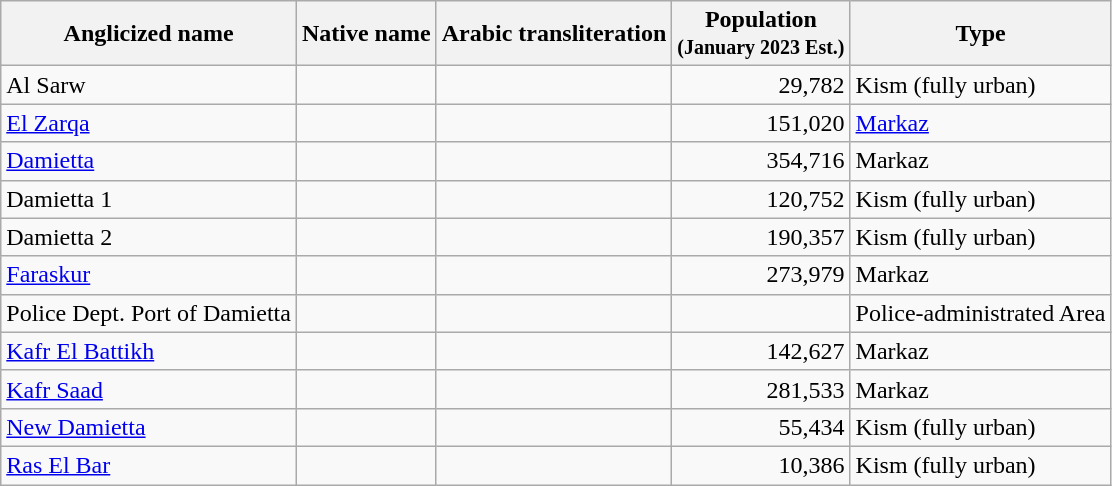<table class="sortable wikitable plainrowheaders">
<tr>
<th>Anglicized name</th>
<th>Native name</th>
<th>Arabic transliteration</th>
<th>Population<br><small>(January 2023 Est.)</small></th>
<th>Type</th>
</tr>
<tr>
<td>Al Sarw</td>
<td style="text-align:right;"></td>
<td></td>
<td style="text-align:right;">29,782</td>
<td>Kism (fully urban)</td>
</tr>
<tr>
<td><a href='#'>El Zarqa</a></td>
<td style="text-align:right;"></td>
<td></td>
<td style="text-align:right;">151,020</td>
<td><a href='#'>Markaz</a></td>
</tr>
<tr>
<td><a href='#'>Damietta</a></td>
<td style="text-align:right;"></td>
<td></td>
<td style="text-align:right;">354,716</td>
<td>Markaz</td>
</tr>
<tr>
<td>Damietta 1</td>
<td style="text-align:right;"></td>
<td></td>
<td style="text-align:right;">120,752</td>
<td>Kism (fully urban)</td>
</tr>
<tr>
<td>Damietta 2</td>
<td style="text-align:right;"></td>
<td></td>
<td style="text-align:right;">190,357</td>
<td>Kism (fully urban)</td>
</tr>
<tr>
<td><a href='#'>Faraskur</a></td>
<td style="text-align:right;"></td>
<td></td>
<td style="text-align:right;">273,979</td>
<td>Markaz</td>
</tr>
<tr>
<td>Police Dept. Port of Damietta</td>
<td style="text-align:right;"></td>
<td></td>
<td></td>
<td>Police-administrated Area</td>
</tr>
<tr>
<td><a href='#'>Kafr El Battikh</a></td>
<td style="text-align:right;"></td>
<td></td>
<td style="text-align:right;">142,627</td>
<td>Markaz</td>
</tr>
<tr>
<td><a href='#'>Kafr Saad</a></td>
<td style="text-align:right;"></td>
<td></td>
<td style="text-align:right;">281,533</td>
<td>Markaz</td>
</tr>
<tr>
<td><a href='#'>New Damietta</a></td>
<td style="text-align:right;"></td>
<td></td>
<td style="text-align:right;">55,434</td>
<td>Kism (fully urban)</td>
</tr>
<tr>
<td><a href='#'>Ras El Bar</a></td>
<td style="text-align:right;"></td>
<td></td>
<td style="text-align:right;">10,386</td>
<td>Kism (fully urban)</td>
</tr>
</table>
